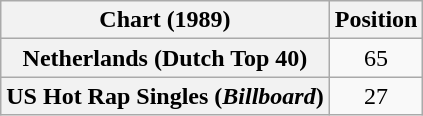<table class="wikitable plainrowheaders" style="text-align:center">
<tr>
<th>Chart (1989)</th>
<th>Position</th>
</tr>
<tr>
<th scope="row">Netherlands (Dutch Top 40)</th>
<td>65</td>
</tr>
<tr>
<th scope="row">US Hot Rap Singles (<em>Billboard</em>)</th>
<td>27</td>
</tr>
</table>
